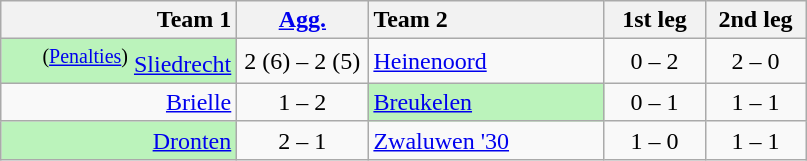<table class="wikitable">
<tr>
<th style="text-align:right; width:150px">Team 1</th>
<th style="width:80px"><a href='#'>Agg.</a></th>
<th style="text-align:left; width:150px">Team 2</th>
<th style="width:60px">1st leg</th>
<th style="width:60px">2nd leg</th>
</tr>
<tr>
<td style="text-align: right;background:#BBF3BB"><sup>(<a href='#'>Penalties</a>)</sup> <a href='#'>Sliedrecht</a></td>
<td style="text-align: center;">2 (6) – 2 (5)</td>
<td style="text-align: left"><a href='#'>Heinenoord</a></td>
<td style="text-align: center;">0 – 2</td>
<td style="text-align: center;">2 – 0</td>
</tr>
<tr>
<td style="text-align: right"><a href='#'>Brielle</a></td>
<td style="text-align: center;">1 – 2</td>
<td style="text-align: left;background:#BBF3BB"><a href='#'>Breukelen</a></td>
<td style="text-align: center;">0 – 1</td>
<td style="text-align: center;">1 – 1</td>
</tr>
<tr>
<td style="text-align: right;background:#BBF3BB"><a href='#'>Dronten</a></td>
<td style="text-align: center;">2 – 1</td>
<td style="text-align: left"><a href='#'>Zwaluwen '30</a></td>
<td style="text-align: center;">1 – 0</td>
<td style="text-align: center;">1 – 1</td>
</tr>
</table>
